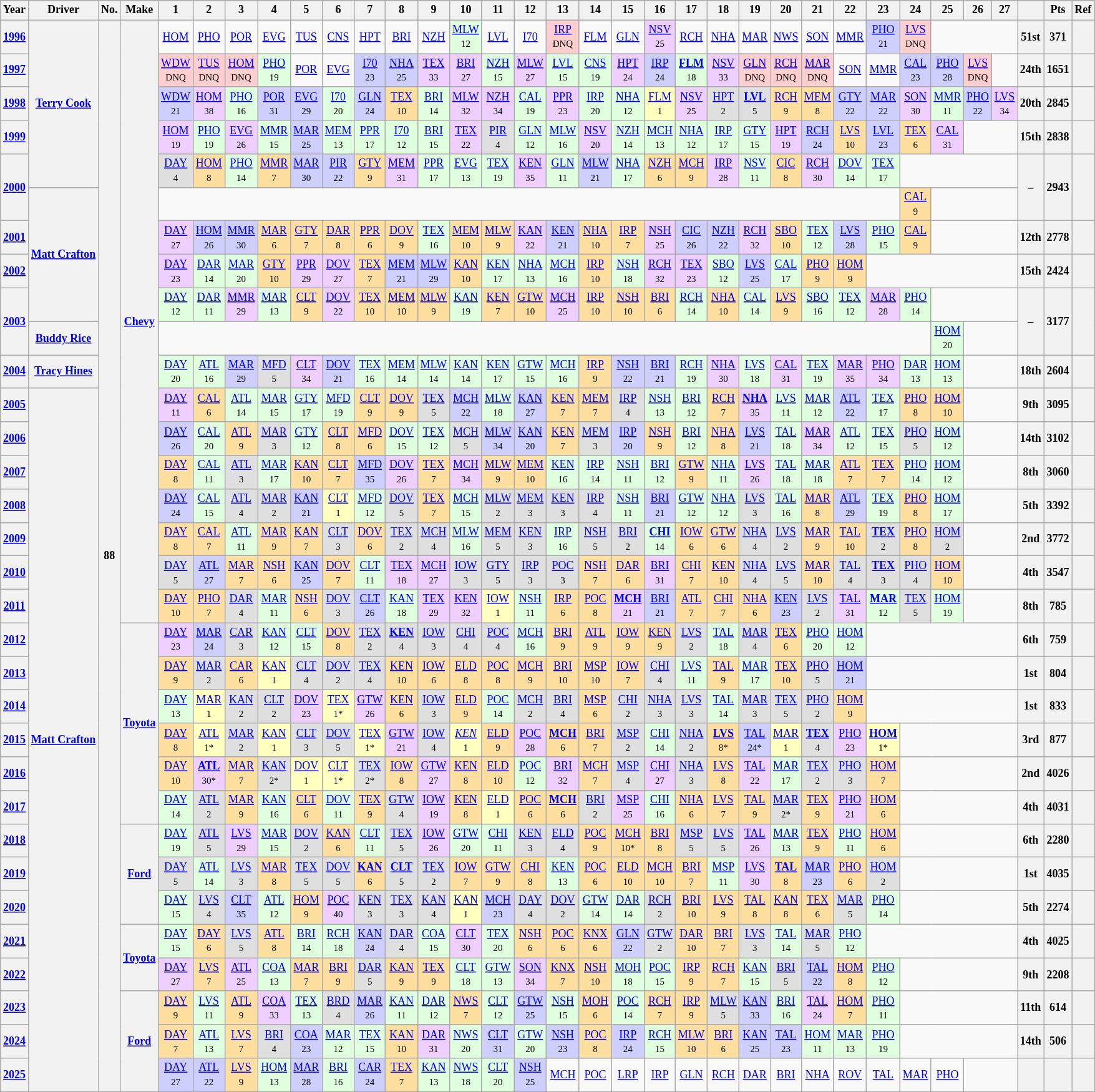<table class="wikitable" style="text-align:center; font-size:75%">
<tr>
<th>Year</th>
<th>Driver</th>
<th>No.</th>
<th>Make</th>
<th>1</th>
<th>2</th>
<th>3</th>
<th>4</th>
<th>5</th>
<th>6</th>
<th>7</th>
<th>8</th>
<th>9</th>
<th>10</th>
<th>11</th>
<th>12</th>
<th>13</th>
<th>14</th>
<th>15</th>
<th>16</th>
<th>17</th>
<th>18</th>
<th>19</th>
<th>20</th>
<th>21</th>
<th>22</th>
<th>23</th>
<th>24</th>
<th>25</th>
<th>26</th>
<th>27</th>
<th></th>
<th>Pts</th>
<th>Ref</th>
</tr>
<tr>
<th><a href='#'>1996</a></th>
<th rowspan=5><a href='#'>Terry Cook</a></th>
<th rowspan="32">88</th>
<th rowspan=18><a href='#'>Chevy</a></th>
<td><a href='#'>HOM</a></td>
<td><a href='#'>PHO</a></td>
<td><a href='#'>POR</a></td>
<td><a href='#'>EVG</a></td>
<td><a href='#'>TUS</a></td>
<td><a href='#'>CNS</a></td>
<td><a href='#'>HPT</a></td>
<td><a href='#'>BRI</a></td>
<td><a href='#'>NZH</a></td>
<td style="background:#DFFFDF;"><a href='#'>MLW</a><br><small>12</small></td>
<td><a href='#'>LVL</a></td>
<td><a href='#'>I70</a></td>
<td style="background:#FFCFCF;"><a href='#'>IRP</a><br><small>DNQ</small></td>
<td><a href='#'>FLM</a></td>
<td><a href='#'>GLN</a></td>
<td style="background:#EFCFFF;"><a href='#'>NSV</a><br><small>25</small></td>
<td><a href='#'>RCH</a></td>
<td><a href='#'>NHA</a></td>
<td><a href='#'>MAR</a></td>
<td><a href='#'>NWS</a></td>
<td><a href='#'>SON</a></td>
<td><a href='#'>MMR</a></td>
<td style="background:#CFCFFF;"><a href='#'>PHO</a><br><small>21</small></td>
<td style="background:#FFCFCF;"><a href='#'>LVS</a><br><small>DNQ</small></td>
<td colspan=3></td>
<th>51st</th>
<th>371</th>
<th></th>
</tr>
<tr>
<th><a href='#'>1997</a></th>
<td style="background:#FFCFCF;"><a href='#'>WDW</a><br><small>DNQ</small></td>
<td style="background:#FFCFCF;"><a href='#'>TUS</a><br><small>DNQ</small></td>
<td style="background:#FFCFCF;"><a href='#'>HOM</a><br><small>DNQ</small></td>
<td style="background:#DFFFDF;"><a href='#'>PHO</a><br><small>19</small></td>
<td><a href='#'>POR</a></td>
<td><a href='#'>EVG</a></td>
<td style="background:#CFCFFF;"><a href='#'>I70</a><br><small>23</small></td>
<td style="background:#CFCFFF;"><a href='#'>NHA</a><br><small>25</small></td>
<td style="background:#EFCFFF;"><a href='#'>TEX</a><br><small>33</small></td>
<td style="background:#EFCFFF;"><a href='#'>BRI</a><br><small>27</small></td>
<td style="background:#DFFFDF;"><a href='#'>NZH</a><br><small>15</small></td>
<td style="background:#EFCFFF;"><a href='#'>MLW</a><br><small>27</small></td>
<td style="background:#DFFFDF;"><a href='#'>LVL</a><br><small>15</small></td>
<td style="background:#DFFFDF;"><a href='#'>CNS</a><br><small>19</small></td>
<td style="background:#EFCFFF;"><a href='#'>HPT</a><br><small>24</small></td>
<td style="background:#CFCFFF;"><a href='#'>IRP</a><br><small>24</small></td>
<td style="background:#DFFFDF;"><strong><a href='#'>FLM</a></strong><br><small>18</small></td>
<td style="background:#EFCFFF;"><a href='#'>NSV</a><br><small>33</small></td>
<td style="background:#FFCFCF;"><a href='#'>GLN</a><br><small>DNQ</small></td>
<td style="background:#FFCFCF;"><a href='#'>RCH</a><br><small>DNQ</small></td>
<td style="background:#FFCFCF;"><a href='#'>MAR</a><br><small>DNQ</small></td>
<td><a href='#'>SON</a></td>
<td><a href='#'>MMR</a></td>
<td style="background:#CFCFFF;"><a href='#'>CAL</a><br><small>23</small></td>
<td style="background:#CFCFFF;"><a href='#'>PHO</a><br><small>28</small></td>
<td style="background:#FFCFCF;"><a href='#'>LVS</a><br><small>DNQ</small></td>
<td></td>
<th>24th</th>
<th>1651</th>
<th></th>
</tr>
<tr>
<th><a href='#'>1998</a></th>
<td style="background:#CFCFFF;"><a href='#'>WDW</a><br><small>21</small></td>
<td style="background:#EFCFFF;"><a href='#'>HOM</a><br><small>38</small></td>
<td style="background:#DFFFDF;"><a href='#'>PHO</a><br><small>16</small></td>
<td style="background:#CFCFFF;"><a href='#'>POR</a><br><small>31</small></td>
<td style="background:#CFCFFF;"><a href='#'>EVG</a><br><small>29</small></td>
<td style="background:#DFFFDF;"><a href='#'>I70</a><br><small>20</small></td>
<td style="background:#CFCFFF;"><a href='#'>GLN</a><br><small>24</small></td>
<td style="background:#FFDF9F;"><a href='#'>TEX</a><br><small>10</small></td>
<td style="background:#DFFFDF;"><a href='#'>BRI</a><br><small>14</small></td>
<td style="background:#EFCFFF;"><a href='#'>MLW</a><br><small>32</small></td>
<td style="background:#EFCFFF;"><a href='#'>NZH</a><br><small>34</small></td>
<td style="background:#DFFFDF;"><a href='#'>CAL</a><br><small>19</small></td>
<td style="background:#EFCFFF;"><a href='#'>PPR</a><br><small>23</small></td>
<td style="background:#DFFFDF;"><a href='#'>IRP</a><br><small>20</small></td>
<td style="background:#DFFFDF;"><a href='#'>NHA</a><br><small>12</small></td>
<td style="background:#FFFFBF;"><a href='#'>FLM</a><br><small>1</small></td>
<td style="background:#EFCFFF;"><a href='#'>NSV</a><br><small>25</small></td>
<td style="background:#DFDFDF;"><a href='#'>HPT</a><br><small>2</small></td>
<td style="background:#DFDFDF;"><strong><a href='#'>LVL</a></strong><br><small>5</small></td>
<td style="background:#FFDF9F;"><a href='#'>RCH</a><br><small>9</small></td>
<td style="background:#FFDF9F;"><a href='#'>MEM</a><br><small>8</small></td>
<td style="background:#CFCFFF;"><a href='#'>GTY</a><br><small>22</small></td>
<td style="background:#CFCFFF;"><a href='#'>MAR</a><br><small>22</small></td>
<td style="background:#EFCFFF;"><a href='#'>SON</a><br><small>30</small></td>
<td style="background:#DFFFDF;"><a href='#'>MMR</a><br><small>11</small></td>
<td style="background:#CFCFFF;"><a href='#'>PHO</a><br><small>22</small></td>
<td style="background:#EFCFFF;"><a href='#'>LVS</a><br><small>34</small></td>
<th>20th</th>
<th>2845</th>
<th></th>
</tr>
<tr>
<th><a href='#'>1999</a></th>
<td style="background:#EFCFFF;"><a href='#'>HOM</a><br><small>19</small></td>
<td style="background:#DFFFDF;"><a href='#'>PHO</a><br><small>19</small></td>
<td style="background:#EFCFFF;"><a href='#'>EVG</a><br><small>26</small></td>
<td style="background:#DFFFDF;"><a href='#'>MMR</a><br><small>15</small></td>
<td style="background:#CFCFFF;"><a href='#'>MAR</a><br><small>25</small></td>
<td style="background:#DFFFDF;"><a href='#'>MEM</a><br><small>13</small></td>
<td style="background:#DFFFDF;"><a href='#'>PPR</a><br><small>17</small></td>
<td style="background:#DFFFDF;"><a href='#'>I70</a><br><small>12</small></td>
<td style="background:#DFFFDF;"><a href='#'>BRI</a><br><small>15</small></td>
<td style="background:#EFCFFF;"><a href='#'>TEX</a><br><small>22</small></td>
<td style="background:#DFDFDF;"><a href='#'>PIR</a><br><small>4</small></td>
<td style="background:#DFFFDF;"><a href='#'>GLN</a><br><small>12</small></td>
<td style="background:#DFFFDF;"><a href='#'>MLW</a><br><small>16</small></td>
<td style="background:#EFCFFF;"><a href='#'>NSV</a><br><small>20</small></td>
<td style="background:#DFFFDF;"><a href='#'>NZH</a><br><small>14</small></td>
<td style="background:#DFFFDF;"><a href='#'>MCH</a><br><small>13</small></td>
<td style="background:#DFFFDF;"><a href='#'>NHA</a><br><small>12</small></td>
<td style="background:#DFFFDF;"><a href='#'>IRP</a><br><small>17</small></td>
<td style="background:#DFFFDF;"><a href='#'>GTY</a><br><small>15</small></td>
<td style="background:#EFCFFF;"><a href='#'>HPT</a><br><small>19</small></td>
<td style="background:#CFCFFF;"><a href='#'>RCH</a><br><small>24</small></td>
<td style="background:#FFDF9F;"><a href='#'>LVS</a><br><small>10</small></td>
<td style="background:#CFCFFF;"><a href='#'>LVL</a><br><small>23</small></td>
<td style="background:#FFDF9F;"><a href='#'>TEX</a><br><small>6</small></td>
<td style="background:#EFCFFF;"><a href='#'>CAL</a><br><small>31</small></td>
<td colspan=2></td>
<th>15th</th>
<th>2838</th>
<th></th>
</tr>
<tr>
<th rowspan=2><a href='#'>2000</a></th>
<td style="background:#DFDFDF;"><a href='#'>DAY</a><br><small>4</small></td>
<td style="background:#FFDF9F;"><a href='#'>HOM</a><br><small>8</small></td>
<td style="background:#DFFFDF;"><a href='#'>PHO</a><br><small>14</small></td>
<td style="background:#FFDF9F;"><a href='#'>MMR</a><br><small>7</small></td>
<td style="background:#CFCFFF;"><a href='#'>MAR</a><br><small>30</small></td>
<td style="background:#CFCFFF;"><a href='#'>PIR</a><br><small>22</small></td>
<td style="background:#FFDF9F;"><a href='#'>GTY</a><br><small>9</small></td>
<td style="background:#EFCFFF;"><a href='#'>MEM</a><br><small>31</small></td>
<td style="background:#DFFFDF;"><a href='#'>PPR</a><br><small>17</small></td>
<td style="background:#DFFFDF;"><a href='#'>EVG</a><br><small>13</small></td>
<td style="background:#DFFFDF;"><a href='#'>TEX</a><br><small>19</small></td>
<td style="background:#EFCFFF;"><a href='#'>KEN</a><br><small>35</small></td>
<td style="background:#DFFFDF;"><a href='#'>GLN</a><br><small>11</small></td>
<td style="background:#CFCFFF;"><a href='#'>MLW</a><br><small>21</small></td>
<td style="background:#DFFFDF;"><a href='#'>NHA</a><br><small>17</small></td>
<td style="background:#FFDF9F;"><a href='#'>NZH</a><br><small>6</small></td>
<td style="background:#FFDF9F;"><a href='#'>MCH</a><br><small>9</small></td>
<td style="background:#EFCFFF;"><a href='#'>IRP</a><br><small>28</small></td>
<td style="background:#DFFFDF;"><a href='#'>NSV</a><br><small>11</small></td>
<td style="background:#FFDF9F;"><a href='#'>CIC</a><br><small>8</small></td>
<td style="background:#EFCFFF;"><a href='#'>RCH</a><br><small>30</small></td>
<td style="background:#DFFFDF;"><a href='#'>DOV</a><br><small>14</small></td>
<td style="background:#DFFFDF;"><a href='#'>TEX</a><br><small>17</small></td>
<td colspan=4></td>
<th rowspan=2>–</th>
<th rowspan=2>2943</th>
<th rowspan=2></th>
</tr>
<tr>
<th rowspan=4><a href='#'>Matt Crafton</a></th>
<td colspan=23></td>
<td style="background:#FFDF9F;"><a href='#'>CAL</a><br><small>9</small></td>
<td colspan=3></td>
</tr>
<tr>
<th><a href='#'>2001</a></th>
<td style="background:#EFCFFF;"><a href='#'>DAY</a><br><small>27</small></td>
<td style="background:#CFCFFF;"><a href='#'>HOM</a><br><small>26</small></td>
<td style="background:#CFCFFF;"><a href='#'>MMR</a><br><small>30</small></td>
<td style="background:#FFDF9F;"><a href='#'>MAR</a><br><small>6</small></td>
<td style="background:#FFDF9F;"><a href='#'>GTY</a><br><small>7</small></td>
<td style="background:#FFDF9F;"><a href='#'>DAR</a><br><small>8</small></td>
<td style="background:#FFDF9F;"><a href='#'>PPR</a><br><small>6</small></td>
<td style="background:#FFDF9F;"><a href='#'>DOV</a><br><small>9</small></td>
<td style="background:#DFFFDF;"><a href='#'>TEX</a><br><small>16</small></td>
<td style="background:#FFDF9F;"><a href='#'>MEM</a><br><small>10</small></td>
<td style="background:#FFDF9F;"><a href='#'>MLW</a><br><small>9</small></td>
<td style="background:#EFCFFF;"><a href='#'>KAN</a><br><small>22</small></td>
<td style="background:#CFCFFF;"><a href='#'>KEN</a><br><small>21</small></td>
<td style="background:#FFDF9F;"><a href='#'>NHA</a><br><small>10</small></td>
<td style="background:#FFDF9F;"><a href='#'>IRP</a><br><small>7</small></td>
<td style="background:#EFCFFF;"><a href='#'>NSH</a><br><small>25</small></td>
<td style="background:#CFCFFF;"><a href='#'>CIC</a><br><small>26</small></td>
<td style="background:#CFCFFF;"><a href='#'>NZH</a><br><small>22</small></td>
<td style="background:#EFCFFF;"><a href='#'>RCH</a><br><small>32</small></td>
<td style="background:#FFDF9F;"><a href='#'>SBO</a><br><small>10</small></td>
<td style="background:#DFFFDF;"><a href='#'>TEX</a><br><small>12</small></td>
<td style="background:#CFCFFF;"><a href='#'>LVS</a><br><small>28</small></td>
<td style="background:#DFFFDF;"><a href='#'>PHO</a><br><small>15</small></td>
<td style="background:#FFDF9F;"><a href='#'>CAL</a><br><small>9</small></td>
<td colspan=3></td>
<th>12th</th>
<th>2778</th>
<th></th>
</tr>
<tr>
<th><a href='#'>2002</a></th>
<td style="background:#EFCFFF;"><a href='#'>DAY</a><br><small>23</small></td>
<td style="background:#DFFFDF;"><a href='#'>DAR</a><br><small>14</small></td>
<td style="background:#DFFFDF;"><a href='#'>MAR</a><br><small>20</small></td>
<td style="background:#FFDF9F;"><a href='#'>GTY</a><br><small>10</small></td>
<td style="background:#EFCFFF;"><a href='#'>PPR</a><br><small>29</small></td>
<td style="background:#EFCFFF;"><a href='#'>DOV</a><br><small>27</small></td>
<td style="background:#FFDF9F;"><a href='#'>TEX</a><br><small>7</small></td>
<td style="background:#CFCFFF;"><a href='#'>MEM</a><br><small>21</small></td>
<td style="background:#CFCFFF;"><a href='#'>MLW</a><br><small>29</small></td>
<td style="background:#FFDF9F;"><a href='#'>KAN</a><br><small>10</small></td>
<td style="background:#DFFFDF;"><a href='#'>KEN</a><br><small>17</small></td>
<td style="background:#DFFFDF;"><a href='#'>NHA</a><br><small>13</small></td>
<td style="background:#DFFFDF;"><a href='#'>MCH</a><br><small>16</small></td>
<td style="background:#FFDF9F;"><a href='#'>IRP</a><br><small>10</small></td>
<td style="background:#DFFFDF;"><a href='#'>NSH</a><br><small>18</small></td>
<td style="background:#EFCFFF;"><a href='#'>RCH</a><br><small>32</small></td>
<td style="background:#EFCFFF;"><a href='#'>TEX</a><br><small>23</small></td>
<td style="background:#DFFFDF;"><a href='#'>SBO</a><br><small>12</small></td>
<td style="background:#CFCFFF;"><a href='#'>LVS</a><br><small>25</small></td>
<td style="background:#DFFFDF;"><a href='#'>CAL</a><br><small>17</small></td>
<td style="background:#FFDF9F;"><a href='#'>PHO</a><br><small>9</small></td>
<td style="background:#FFDF9F;"><a href='#'>HOM</a><br><small>9</small></td>
<td colspan=5></td>
<th>15th</th>
<th>2424</th>
<th></th>
</tr>
<tr>
<th rowspan=2><a href='#'>2003</a></th>
<td style="background:#DFFFDF;"><a href='#'>DAY</a><br><small>12</small></td>
<td style="background:#DFFFDF;"><a href='#'>DAR</a><br><small>11</small></td>
<td style="background:#EFCFFF;"><a href='#'>MMR</a><br><small>29</small></td>
<td style="background:#DFFFDF;"><a href='#'>MAR</a><br><small>13</small></td>
<td style="background:#FFDF9F;"><a href='#'>CLT</a><br><small>9</small></td>
<td style="background:#EFCFFF;"><a href='#'>DOV</a><br><small>22</small></td>
<td style="background:#FFDF9F;"><a href='#'>TEX</a><br><small>10</small></td>
<td style="background:#FFDF9F;"><a href='#'>MEM</a><br><small>10</small></td>
<td style="background:#FFDF9F;"><a href='#'>MLW</a><br><small>9</small></td>
<td style="background:#DFFFDF;"><a href='#'>KAN</a><br><small>19</small></td>
<td style="background:#FFDF9F;"><a href='#'>KEN</a><br><small>7</small></td>
<td style="background:#FFDF9F;"><a href='#'>GTW</a><br><small>10</small></td>
<td style="background:#EFCFFF;"><a href='#'>MCH</a><br><small>25</small></td>
<td style="background:#FFDF9F;"><a href='#'>IRP</a><br><small>10</small></td>
<td style="background:#FFDF9F;"><a href='#'>NSH</a><br><small>10</small></td>
<td style="background:#FFDF9F;"><a href='#'>BRI</a><br><small>6</small></td>
<td style="background:#DFFFDF;"><a href='#'>RCH</a><br><small>14</small></td>
<td style="background:#FFDF9F;"><a href='#'>NHA</a><br><small>10</small></td>
<td style="background:#DFFFDF;"><a href='#'>CAL</a><br><small>14</small></td>
<td style="background:#FFDF9F;"><a href='#'>LVS</a><br><small>9</small></td>
<td style="background:#DFFFDF;"><a href='#'>SBO</a><br><small>16</small></td>
<td style="background:#DFFFDF;"><a href='#'>TEX</a><br><small>12</small></td>
<td style="background:#EFCFFF;"><a href='#'>MAR</a><br><small>28</small></td>
<td style="background:#DFFFDF;"><a href='#'>PHO</a><br><small>14</small></td>
<td colspan=3></td>
<th rowspan=2>–</th>
<th rowspan=2>3177</th>
<th rowspan=2></th>
</tr>
<tr>
<th><a href='#'>Buddy Rice</a></th>
<td colspan=24></td>
<td style="background:#DFFFDF;"><a href='#'>HOM</a><br><small>20</small></td>
<td colspan=2></td>
</tr>
<tr>
<th><a href='#'>2004</a></th>
<th><a href='#'>Tracy Hines</a></th>
<td style="background:#DFFFDF;"><a href='#'>DAY</a><br><small>20</small></td>
<td style="background:#DFFFDF;"><a href='#'>ATL</a><br><small>16</small></td>
<td style="background:#CFCFFF;"><a href='#'>MAR</a><br><small>29</small></td>
<td style="background:#DFDFDF;"><a href='#'>MFD</a><br><small>5</small></td>
<td style="background:#EFCFFF;"><a href='#'>CLT</a><br><small>34</small></td>
<td style="background:#CFCFFF;"><a href='#'>DOV</a><br><small>21</small></td>
<td style="background:#DFFFDF;"><a href='#'>TEX</a><br><small>16</small></td>
<td style="background:#DFFFDF;"><a href='#'>MEM</a><br><small>14</small></td>
<td style="background:#DFFFDF;"><a href='#'>MLW</a><br><small>14</small></td>
<td style="background:#DFFFDF;"><a href='#'>KAN</a><br><small>14</small></td>
<td style="background:#DFFFDF;"><a href='#'>KEN</a><br><small>17</small></td>
<td style="background:#DFFFDF;"><a href='#'>GTW</a><br><small>15</small></td>
<td style="background:#DFFFDF;"><a href='#'>MCH</a><br><small>16</small></td>
<td style="background:#FFDF9F;"><a href='#'>IRP</a><br><small>9</small></td>
<td style="background:#CFCFFF;"><a href='#'>NSH</a><br><small>22</small></td>
<td style="background:#CFCFFF;"><a href='#'>BRI</a><br><small>21</small></td>
<td style="background:#DFFFDF;"><a href='#'>RCH</a><br><small>19</small></td>
<td style="background:#EFCFFF;"><a href='#'>NHA</a><br><small>30</small></td>
<td style="background:#DFFFDF;"><a href='#'>LVS</a><br><small>18</small></td>
<td style="background:#EFCFFF;"><a href='#'>CAL</a><br><small>31</small></td>
<td style="background:#DFFFDF;"><a href='#'>TEX</a><br><small>19</small></td>
<td style="background:#EFCFFF;"><a href='#'>MAR</a><br><small>35</small></td>
<td style="background:#EFCFFF;"><a href='#'>PHO</a><br><small>34</small></td>
<td style="background:#DFFFDF;"><a href='#'>DAR</a><br><small>13</small></td>
<td style="background:#DFFFDF;"><a href='#'>HOM</a><br><small>13</small></td>
<td colspan=2></td>
<th>18th</th>
<th>2604</th>
<th></th>
</tr>
<tr>
<th><a href='#'>2005</a></th>
<th rowspan="21"><a href='#'>Matt Crafton</a></th>
<td style="background:#EFCFFF;"><a href='#'>DAY</a><br><small>11</small></td>
<td style="background:#FFDF9F;"><a href='#'>CAL</a><br><small>6</small></td>
<td style="background:#DFFFDF;"><a href='#'>ATL</a><br><small>14</small></td>
<td style="background:#DFFFDF;"><a href='#'>MAR</a><br><small>15</small></td>
<td style="background:#DFFFDF;"><a href='#'>GTY</a><br><small>17</small></td>
<td style="background:#DFFFDF;"><a href='#'>MFD</a><br><small>19</small></td>
<td style="background:#FFDF9F;"><a href='#'>CLT</a><br><small>9</small></td>
<td style="background:#FFDF9F;"><a href='#'>DOV</a><br><small>9</small></td>
<td style="background:#DFDFDF;"><a href='#'>TEX</a><br><small>5</small></td>
<td style="background:#CFCFFF;"><a href='#'>MCH</a><br><small>22</small></td>
<td style="background:#DFFFDF;"><a href='#'>MLW</a><br><small>18</small></td>
<td style="background:#CFCFFF;"><a href='#'>KAN</a><br><small>27</small></td>
<td style="background:#FFDF9F;"><a href='#'>KEN</a><br><small>7</small></td>
<td style="background:#FFDF9F;"><a href='#'>MEM</a><br><small>7</small></td>
<td style="background:#DFDFDF;"><a href='#'>IRP</a><br><small>4</small></td>
<td style="background:#DFFFDF;"><a href='#'>NSH</a><br><small>13</small></td>
<td style="background:#DFFFDF;"><a href='#'>BRI</a><br><small>12</small></td>
<td style="background:#FFDF9F;"><a href='#'>RCH</a><br><small>7</small></td>
<td style="background:#EFCFFF;"><strong><a href='#'>NHA</a></strong><br><small>35</small></td>
<td style="background:#DFFFDF;"><a href='#'>LVS</a><br><small>11</small></td>
<td style="background:#DFFFDF;"><a href='#'>MAR</a><br><small>12</small></td>
<td style="background:#CFCFFF;"><a href='#'>ATL</a><br><small>22</small></td>
<td style="background:#DFFFDF;"><a href='#'>TEX</a><br><small>17</small></td>
<td style="background:#FFDF9F;"><a href='#'>PHO</a><br><small>8</small></td>
<td style="background:#FFDF9F;"><a href='#'>HOM</a><br><small>10</small></td>
<td colspan=2></td>
<th>9th</th>
<th>3095</th>
<th></th>
</tr>
<tr>
<th><a href='#'>2006</a></th>
<td style="background:#CFCFFF;"><a href='#'>DAY</a><br><small>26</small></td>
<td style="background:#DFFFDF;"><a href='#'>CAL</a><br><small>20</small></td>
<td style="background:#FFDF9F;"><a href='#'>ATL</a><br><small>9</small></td>
<td style="background:#DFDFDF;"><a href='#'>MAR</a><br><small>3</small></td>
<td style="background:#DFFFDF;"><a href='#'>GTY</a><br><small>12</small></td>
<td style="background:#FFDF9F;"><a href='#'>CLT</a><br><small>8</small></td>
<td style="background:#FFDF9F;"><a href='#'>MFD</a><br><small>6</small></td>
<td style="background:#DFFFDF;"><a href='#'>DOV</a><br><small>15</small></td>
<td style="background:#DFFFDF;"><a href='#'>TEX</a><br><small>12</small></td>
<td style="background:#DFDFDF;"><a href='#'>MCH</a><br><small>5</small></td>
<td style="background:#CFCFFF;"><a href='#'>MLW</a><br><small>34</small></td>
<td style="background:#CFCFFF;"><a href='#'>KAN</a><br><small>20</small></td>
<td style="background:#FFDF9F;"><a href='#'>KEN</a><br><small>7</small></td>
<td style="background:#DFDFDF;"><a href='#'>MEM</a><br><small>3</small></td>
<td style="background:#CFCFFF;"><a href='#'>IRP</a><br><small>20</small></td>
<td style="background:#FFDF9F;"><a href='#'>NSH</a><br><small>9</small></td>
<td style="background:#DFFFDF;"><a href='#'>BRI</a><br><small>12</small></td>
<td style="background:#FFDF9F;"><a href='#'>NHA</a><br><small>8</small></td>
<td style="background:#CFCFFF;"><a href='#'>LVS</a><br><small>21</small></td>
<td style="background:#DFFFDF;"><a href='#'>TAL</a><br><small>18</small></td>
<td style="background:#EFCFFF;"><a href='#'>MAR</a><br><small>34</small></td>
<td style="background:#DFFFDF;"><a href='#'>ATL</a><br><small>12</small></td>
<td style="background:#DFFFDF;"><a href='#'>TEX</a><br><small>15</small></td>
<td style="background:#DFDFDF;"><a href='#'>PHO</a><br><small>5</small></td>
<td style="background:#DFFFDF;"><a href='#'>HOM</a><br><small>12</small></td>
<td colspan=2></td>
<th>14th</th>
<th>3102</th>
<th></th>
</tr>
<tr>
<th><a href='#'>2007</a></th>
<td style="background:#FFDF9F;"><a href='#'>DAY</a><br><small>8</small></td>
<td style="background:#DFFFDF;"><a href='#'>CAL</a><br><small>11</small></td>
<td style="background:#DFDFDF;"><a href='#'>ATL</a><br><small>3</small></td>
<td style="background:#DFFFDF;"><a href='#'>MAR</a><br><small>17</small></td>
<td style="background:#FFDF9F;"><a href='#'>KAN</a><br><small>10</small></td>
<td style="background:#FFDF9F;"><a href='#'>CLT</a><br><small>7</small></td>
<td style="background:#CFCFFF;"><a href='#'>MFD</a><br><small>35</small></td>
<td style="background:#EFCFFF;"><a href='#'>DOV</a><br><small>26</small></td>
<td style="background:#FFDF9F;"><a href='#'>TEX</a><br><small>7</small></td>
<td style="background:#EFCFFF;"><a href='#'>MCH</a><br><small>34</small></td>
<td style="background:#FFDF9F;"><a href='#'>MLW</a><br><small>9</small></td>
<td style="background:#FFDF9F;"><a href='#'>MEM</a><br><small>10</small></td>
<td style="background:#DFFFDF;"><a href='#'>KEN</a><br><small>16</small></td>
<td style="background:#DFFFDF;"><a href='#'>IRP</a><br><small>14</small></td>
<td style="background:#DFFFDF;"><a href='#'>NSH</a><br><small>11</small></td>
<td style="background:#DFFFDF;"><a href='#'>BRI</a><br><small>12</small></td>
<td style="background:#FFDF9F;"><a href='#'>GTW</a><br><small>9</small></td>
<td style="background:#DFFFDF;"><a href='#'>NHA</a><br><small>11</small></td>
<td style="background:#EFCFFF;"><a href='#'>LVS</a><br><small>26</small></td>
<td style="background:#DFFFDF;"><a href='#'>TAL</a><br><small>18</small></td>
<td style="background:#DFFFDF;"><a href='#'>MAR</a><br><small>18</small></td>
<td style="background:#FFDF9F;"><a href='#'>ATL</a><br><small>7</small></td>
<td style="background:#FFDF9F;"><a href='#'>TEX</a><br><small>7</small></td>
<td style="background:#DFFFDF;"><a href='#'>PHO</a><br><small>14</small></td>
<td style="background:#DFFFDF;"><a href='#'>HOM</a><br><small>12</small></td>
<td colspan=2></td>
<th>8th</th>
<th>3060</th>
<th></th>
</tr>
<tr>
<th><a href='#'>2008</a></th>
<td style="background:#CFCFFF;"><a href='#'>DAY</a><br><small>24</small></td>
<td style="background:#DFFFDF;"><a href='#'>CAL</a><br><small>15</small></td>
<td style="background:#DFDFDF;"><a href='#'>ATL</a><br><small>4</small></td>
<td style="background:#DFDFDF;"><a href='#'>MAR</a><br><small>2</small></td>
<td style="background:#CFCFFF;"><a href='#'>KAN</a><br><small>21</small></td>
<td style="background:#FFFFBF;"><a href='#'>CLT</a><br><small>1</small></td>
<td style="background:#DFFFDF;"><a href='#'>MFD</a><br><small>12</small></td>
<td style="background:#DFDFDF;"><a href='#'>DOV</a><br><small>5</small></td>
<td style="background:#FFDF9F;"><a href='#'>TEX</a><br><small>7</small></td>
<td style="background:#DFFFDF;"><a href='#'>MCH</a><br><small>15</small></td>
<td style="background:#DFDFDF;"><a href='#'>MLW</a><br><small>2</small></td>
<td style="background:#DFDFDF;"><a href='#'>MEM</a><br><small>3</small></td>
<td style="background:#DFDFDF;"><a href='#'>KEN</a><br><small>3</small></td>
<td style="background:#DFDFDF;"><a href='#'>IRP</a><br><small>4</small></td>
<td style="background:#DFFFDF;"><a href='#'>NSH</a><br><small>11</small></td>
<td style="background:#CFCFFF;"><a href='#'>BRI</a><br><small>21</small></td>
<td style="background:#DFFFDF;"><a href='#'>GTW</a><br><small>12</small></td>
<td style="background:#DFFFDF;"><a href='#'>NHA</a><br><small>12</small></td>
<td style="background:#DFDFDF;"><a href='#'>LVS</a><br><small>3</small></td>
<td style="background:#DFFFDF;"><a href='#'>TAL</a><br><small>16</small></td>
<td style="background:#FFDF9F;"><a href='#'>MAR</a><br><small>8</small></td>
<td style="background:#CFCFFF;"><a href='#'>ATL</a><br><small>29</small></td>
<td style="background:#DFFFDF;"><a href='#'>TEX</a><br><small>19</small></td>
<td style="background:#FFDF9F;"><a href='#'>PHO</a><br><small>8</small></td>
<td style="background:#DFFFDF;"><a href='#'>HOM</a><br><small>17</small></td>
<td colspan=2></td>
<th>5th</th>
<th>3392</th>
<th></th>
</tr>
<tr>
<th><a href='#'>2009</a></th>
<td style="background:#FFDF9F;"><a href='#'>DAY</a><br><small>8</small></td>
<td style="background:#FFDF9F;"><a href='#'>CAL</a><br><small>7</small></td>
<td style="background:#DFFFDF;"><a href='#'>ATL</a><br><small>11</small></td>
<td style="background:#FFDF9F;"><a href='#'>MAR</a><br><small>9</small></td>
<td style="background:#FFDF9F;"><a href='#'>KAN</a><br><small>7</small></td>
<td style="background:#DFDFDF;"><a href='#'>CLT</a><br><small>3</small></td>
<td style="background:#FFDF9F;"><a href='#'>DOV</a><br><small>6</small></td>
<td style="background:#DFDFDF;"><a href='#'>TEX</a><br><small>2</small></td>
<td style="background:#DFDFDF;"><a href='#'>MCH</a><br><small>4</small></td>
<td style="background:#DFFFDF;"><a href='#'>MLW</a><br><small>16</small></td>
<td style="background:#DFDFDF;"><a href='#'>MEM</a><br><small>5</small></td>
<td style="background:#DFDFDF;"><a href='#'>KEN</a><br><small>3</small></td>
<td style="background:#DFFFDF;"><a href='#'>IRP</a><br><small>16</small></td>
<td style="background:#DFDFDF;"><a href='#'>NSH</a><br><small>5</small></td>
<td style="background:#DFDFDF;"><a href='#'>BRI</a><br><small>2</small></td>
<td style="background:#DFFFDF;"><strong><a href='#'>CHI</a></strong><br><small>14</small></td>
<td style="background:#FFDF9F;"><a href='#'>IOW</a><br><small>6</small></td>
<td style="background:#FFDF9F;"><a href='#'>GTW</a><br><small>6</small></td>
<td style="background:#DFDFDF;"><a href='#'>NHA</a><br><small>4</small></td>
<td style="background:#DFDFDF;"><a href='#'>LVS</a><br><small>2</small></td>
<td style="background:#FFDF9F;"><a href='#'>MAR</a><br><small>9</small></td>
<td style="background:#FFDF9F;"><a href='#'>TAL</a><br><small>10</small></td>
<td style="background:#DFDFDF;"><strong><a href='#'>TEX</a></strong><br><small>2</small></td>
<td style="background:#FFDF9F;"><a href='#'>PHO</a><br><small>8</small></td>
<td style="background:#DFDFDF;"><a href='#'>HOM</a><br><small>2</small></td>
<td colspan=2></td>
<th>2nd</th>
<th>3772</th>
<th></th>
</tr>
<tr>
<th><a href='#'>2010</a></th>
<td style="background:#DFDFDF;"><a href='#'>DAY</a><br><small>5</small></td>
<td style="background:#CFCFFF;"><a href='#'>ATL</a><br><small>27</small></td>
<td style="background:#FFDF9F;"><a href='#'>MAR</a><br><small>7</small></td>
<td style="background:#FFDF9F;"><a href='#'>NSH</a><br><small>6</small></td>
<td style="background:#CFCFFF;"><a href='#'>KAN</a><br><small>25</small></td>
<td style="background:#FFDF9F;"><a href='#'>DOV</a><br><small>7</small></td>
<td style="background:#DFFFDF;"><a href='#'>CLT</a><br><small>11</small></td>
<td style="background:#EFCFFF;"><a href='#'>TEX</a><br><small>18</small></td>
<td style="background:#EFCFFF;"><a href='#'>MCH</a><br><small>27</small></td>
<td style="background:#DFDFDF;"><a href='#'>IOW</a><br><small>3</small></td>
<td style="background:#DFDFDF;"><a href='#'>GTY</a><br><small>5</small></td>
<td style="background:#DFDFDF;"><a href='#'>IRP</a><br><small>3</small></td>
<td style="background:#DFDFDF;"><a href='#'>POC</a><br><small>3</small></td>
<td style="background:#FFDF9F;"><a href='#'>NSH</a><br><small>7</small></td>
<td style="background:#FFDF9F;"><a href='#'>DAR</a><br><small>6</small></td>
<td style="background:#EFCFFF;"><a href='#'>BRI</a><br><small>31</small></td>
<td style="background:#FFDF9F;"><a href='#'>CHI</a><br><small>7</small></td>
<td style="background:#FFDF9F;"><a href='#'>KEN</a><br><small>10</small></td>
<td style="background:#DFDFDF;"><a href='#'>NHA</a><br><small>4</small></td>
<td style="background:#DFDFDF;"><a href='#'>LVS</a><br><small>5</small></td>
<td style="background:#FFDF9F;"><a href='#'>MAR</a><br><small>10</small></td>
<td style="background:#DFDFDF;"><a href='#'>TAL</a><br><small>4</small></td>
<td style="background:#DFDFDF;"><strong><a href='#'>TEX</a></strong><br><small>3</small></td>
<td style="background:#DFDFDF;"><a href='#'>PHO</a><br><small>4</small></td>
<td style="background:#FFDF9F;"><a href='#'>HOM</a><br><small>10</small></td>
<td colspan=2></td>
<th>4th</th>
<th>3547</th>
<th></th>
</tr>
<tr>
<th><a href='#'>2011</a></th>
<td style="background:#FFDF9F;"><a href='#'>DAY</a><br><small>10</small></td>
<td style="background:#FFDF9F;"><a href='#'>PHO</a><br><small>7</small></td>
<td style="background:#DFDFDF;"><a href='#'>DAR</a><br><small>4</small></td>
<td style="background:#DFFFDF;"><a href='#'>MAR</a><br><small>11</small></td>
<td style="background:#FFDF9F;"><a href='#'>NSH</a><br><small>6</small></td>
<td style="background:#DFDFDF;"><a href='#'>DOV</a><br><small>3</small></td>
<td style="background:#CFCFFF;"><a href='#'>CLT</a><br><small>26</small></td>
<td style="background:#DFFFDF;"><a href='#'>KAN</a><br><small>18</small></td>
<td style="background:#EFCFFF;"><a href='#'>TEX</a><br><small>29</small></td>
<td style="background:#EFCFFF;"><a href='#'>KEN</a><br><small>32</small></td>
<td style="background:#FFFFBF;"><a href='#'>IOW</a><br><small>1</small></td>
<td style="background:#DFFFDF;"><a href='#'>NSH</a><br><small>11</small></td>
<td style="background:#FFDF9F;"><a href='#'>IRP</a><br><small>6</small></td>
<td style="background:#FFDF9F;"><a href='#'>POC</a><br><small>8</small></td>
<td style="background:#EFCFFF;"><strong><a href='#'>MCH</a></strong><br><small>21</small></td>
<td style="background:#CFCFFF;"><a href='#'>BRI</a><br><small>21</small></td>
<td style="background:#FFDF9F;"><a href='#'>ATL</a><br><small>7</small></td>
<td style="background:#FFDF9F;"><a href='#'>CHI</a><br><small>7</small></td>
<td style="background:#FFDF9F;"><a href='#'>NHA</a><br><small>6</small></td>
<td style="background:#CFCFFF;"><a href='#'>KEN</a><br><small>23</small></td>
<td style="background:#DFDFDF;"><a href='#'>LVS</a><br><small>2</small></td>
<td style="background:#EFCFFF;"><a href='#'>TAL</a><br><small>31</small></td>
<td style="background:#DFFFDF;"><strong><a href='#'>MAR</a></strong><br><small>12</small></td>
<td style="background:#DFDFDF;"><a href='#'>TEX</a><br><small>5</small></td>
<td style="background:#DFFFDF;"><a href='#'>HOM</a><br><small>19</small></td>
<td colspan=2></td>
<th>8th</th>
<th>785</th>
<th></th>
</tr>
<tr>
<th><a href='#'>2012</a></th>
<th rowspan=6><a href='#'>Toyota</a></th>
<td style="background:#EFCFFF;"><a href='#'>DAY</a><br><small>23</small></td>
<td style="background:#CFCFFF;"><a href='#'>MAR</a><br><small>24</small></td>
<td style="background:#DFDFDF;"><a href='#'>CAR</a><br><small>3</small></td>
<td style="background:#DFFFDF;"><a href='#'>KAN</a><br><small>12</small></td>
<td style="background:#DFFFDF;"><a href='#'>CLT</a><br><small>15</small></td>
<td style="background:#FFDF9F;"><a href='#'>DOV</a><br><small>8</small></td>
<td style="background:#DFDFDF;"><a href='#'>TEX</a><br><small>2</small></td>
<td style="background:#DFDFDF;"><strong><a href='#'>KEN</a></strong><br><small>4</small></td>
<td style="background:#DFDFDF;"><a href='#'>IOW</a><br><small>3</small></td>
<td style="background:#DFDFDF;"><a href='#'>CHI</a><br><small>4</small></td>
<td style="background:#DFDFDF;"><a href='#'>POC</a><br><small>4</small></td>
<td style="background:#DFFFDF;"><a href='#'>MCH</a><br><small>16</small></td>
<td style="background:#FFDF9F;"><a href='#'>BRI</a><br><small>9</small></td>
<td style="background:#FFDF9F;"><a href='#'>ATL</a><br><small>9</small></td>
<td style="background:#FFDF9F;"><a href='#'>IOW</a><br><small>9</small></td>
<td style="background:#FFDF9F;"><a href='#'>KEN</a><br><small>9</small></td>
<td style="background:#DFDFDF;"><a href='#'>LVS</a><br><small>2</small></td>
<td style="background:#DFFFDF;"><a href='#'>TAL</a><br><small>18</small></td>
<td style="background:#DFDFDF;"><a href='#'>MAR</a><br><small>4</small></td>
<td style="background:#FFDF9F;"><a href='#'>TEX</a><br><small>6</small></td>
<td style="background:#DFFFDF;"><a href='#'>PHO</a><br><small>20</small></td>
<td style="background:#DFFFDF;"><a href='#'>HOM</a><br><small>12</small></td>
<td colspan=5></td>
<th>6th</th>
<th>759</th>
<th></th>
</tr>
<tr>
<th><a href='#'>2013</a></th>
<td style="background:#FFDF9F;"><a href='#'>DAY</a><br><small>9</small></td>
<td style="background:#DFDFDF;"><a href='#'>MAR</a><br><small>2</small></td>
<td style="background:#FFDF9F;"><a href='#'>CAR</a><br><small>6</small></td>
<td style="background:#FFFFBF;"><a href='#'>KAN</a><br><small>1</small></td>
<td style="background:#DFDFDF;"><a href='#'>CLT</a><br><small>4</small></td>
<td style="background:#DFDFDF;"><a href='#'>DOV</a><br><small>2</small></td>
<td style="background:#DFDFDF;"><a href='#'>TEX</a><br><small>4</small></td>
<td style="background:#FFDF9F;"><a href='#'>KEN</a><br><small>10</small></td>
<td style="background:#FFDF9F;"><a href='#'>IOW</a><br><small>6</small></td>
<td style="background:#FFDF9F;"><a href='#'>ELD</a><br><small>8</small></td>
<td style="background:#FFDF9F;"><a href='#'>POC</a><br><small>8</small></td>
<td style="background:#FFDF9F;"><a href='#'>MCH</a><br><small>9</small></td>
<td style="background:#FFDF9F;"><a href='#'>BRI</a><br><small>10</small></td>
<td style="background:#FFDF9F;"><a href='#'>MSP</a><br><small>10</small></td>
<td style="background:#FFDF9F;"><a href='#'>IOW</a><br><small>7</small></td>
<td style="background:#DFDFDF;"><a href='#'>CHI</a><br><small>4</small></td>
<td style="background:#DFFFDF;"><a href='#'>LVS</a><br><small>11</small></td>
<td style="background:#FFDF9F;"><a href='#'>TAL</a><br><small>9</small></td>
<td style="background:#DFFFDF;"><a href='#'>MAR</a><br><small>17</small></td>
<td style="background:#FFDF9F;"><a href='#'>TEX</a><br><small>10</small></td>
<td style="background:#DFDFDF;"><a href='#'>PHO</a><br><small>5</small></td>
<td style="background:#CFCFFF;"><a href='#'>HOM</a><br><small>21</small></td>
<td colspan=5></td>
<th>1st</th>
<th>804</th>
<th></th>
</tr>
<tr>
<th><a href='#'>2014</a></th>
<td style="background:#DFFFDF;"><a href='#'>DAY</a><br><small>13</small></td>
<td style="background:#FFFFBF;"><a href='#'>MAR</a><br><small>1</small></td>
<td style="background:#DFDFDF;"><a href='#'>KAN</a><br><small>2</small></td>
<td style="background:#DFDFDF;"><a href='#'>CLT</a><br><small>2</small></td>
<td style="background:#EFCFFF;"><a href='#'>DOV</a><br><small>23</small></td>
<td style="background:#FFFFBF;"><a href='#'>TEX</a><br><small>1*</small></td>
<td style="background:#EFCFFF;"><a href='#'>GTW</a><br><small>26</small></td>
<td style="background:#FFDF9F;"><a href='#'>KEN</a><br><small>6</small></td>
<td style="background:#DFDFDF;"><a href='#'>IOW</a><br><small>3</small></td>
<td style="background:#FFDF9F;"><a href='#'>ELD</a><br><small>9</small></td>
<td style="background:#DFFFDF;"><a href='#'>POC</a><br><small>14</small></td>
<td style="background:#DFDFDF;"><a href='#'>MCH</a><br><small>2</small></td>
<td style="background:#DFDFDF;"><a href='#'>BRI</a><br><small>4</small></td>
<td style="background:#FFDF9F;"><a href='#'>MSP</a><br><small>6</small></td>
<td style="background:#DFDFDF;"><a href='#'>CHI</a><br><small>2</small></td>
<td style="background:#DFDFDF;"><a href='#'>NHA</a><br><small>3</small></td>
<td style="background:#DFDFDF;"><a href='#'>LVS</a><br><small>3</small></td>
<td style="background:#DFFFDF;"><a href='#'>TAL</a><br><small>14</small></td>
<td style="background:#DFDFDF;"><a href='#'>MAR</a><br><small>3</small></td>
<td style="background:#DFDFDF;"><a href='#'>TEX</a><br><small>5</small></td>
<td style="background:#DFDFDF;"><a href='#'>PHO</a><br><small>2</small></td>
<td style="background:#FFDF9F;"><a href='#'>HOM</a><br><small>9</small></td>
<td colspan=5></td>
<th>1st</th>
<th>833</th>
<th></th>
</tr>
<tr>
<th><a href='#'>2015</a></th>
<td style="background:#FFDF9F;"><a href='#'>DAY</a><br><small>8</small></td>
<td style="background:#FFFFBF;"><a href='#'>ATL</a><br><small>1*</small></td>
<td style="background:#DFDFDF;"><a href='#'>MAR</a><br><small>2</small></td>
<td style="background:#FFFFBF;"><a href='#'>KAN</a><br><small>1</small></td>
<td style="background:#DFDFDF;"><a href='#'>CLT</a><br><small>3</small></td>
<td style="background:#DFDFDF;"><a href='#'>DOV</a><br><small>5</small></td>
<td style="background:#FFFFBF;"><a href='#'>TEX</a><br><small>1*</small></td>
<td style="background:#EFCFFF;"><a href='#'>GTW</a><br><small>21</small></td>
<td style="background:#DFDFDF;"><a href='#'>IOW</a><br><small>4</small></td>
<td style="background:#FFFFBF;"><em><a href='#'>KEN</a></em><br><small>1</small></td>
<td style="background:#FFDF9F;"><a href='#'>ELD</a><br><small>9</small></td>
<td style="background:#EFCFFF;"><a href='#'>POC</a><br><small>28</small></td>
<td style="background:#FFDF9F;"><strong><a href='#'>MCH</a></strong><br><small>6</small></td>
<td style="background:#FFDF9F;"><a href='#'>BRI</a><br><small>7</small></td>
<td style="background:#DFDFDF;"><a href='#'>MSP</a><br><small>2</small></td>
<td style="background:#DFFFDF;"><a href='#'>CHI</a><br><small>14</small></td>
<td style="background:#DFDFDF;"><a href='#'>NHA</a><br><small>2</small></td>
<td style="background:#FFDF9F;"><strong><a href='#'>LVS</a></strong><br><small>8*</small></td>
<td style="background:#CFCFFF;"><a href='#'>TAL</a><br><small>24*</small></td>
<td style="background:#FFFFBF;"><a href='#'>MAR</a><br><small>1</small></td>
<td style="background:#DFDFDF;"><strong><a href='#'>TEX</a></strong><br><small>4</small></td>
<td style="background:#EFCFFF;"><a href='#'>PHO</a><br><small>23</small></td>
<td style="background:#FFFFBF;"><strong><a href='#'>HOM</a></strong><br><small>1*</small></td>
<td colspan=4></td>
<th>3rd</th>
<th>877</th>
<th></th>
</tr>
<tr>
<th><a href='#'>2016</a></th>
<td style="background:#FFDF9F;"><a href='#'>DAY</a><br><small>10</small></td>
<td style="background:#EFCFFF;"><strong><a href='#'>ATL</a></strong><br><small>30*</small></td>
<td style="background:#FFDF9F;"><a href='#'>MAR</a><br><small>7</small></td>
<td style="background:#DFDFDF;"><a href='#'>KAN</a><br><small>2*</small></td>
<td style="background:#FFFFBF;"><a href='#'>DOV</a><br><small>1</small></td>
<td style="background:#FFFFBF;"><a href='#'>CLT</a><br><small>1*</small></td>
<td style="background:#DFDFDF;"><a href='#'>TEX</a><br><small>2*</small></td>
<td style="background:#FFDF9F;"><a href='#'>IOW</a><br><small>8</small></td>
<td style="background:#EFCFFF;"><a href='#'>GTW</a><br><small>27</small></td>
<td style="background:#FFDF9F;"><a href='#'>KEN</a><br><small>8</small></td>
<td style="background:#FFDF9F;"><a href='#'>ELD</a><br><small>10</small></td>
<td style="background:#DFFFDF;"><a href='#'>POC</a><br><small>12</small></td>
<td style="background:#EFCFFF;"><a href='#'>BRI</a><br><small>32</small></td>
<td style="background:#FFDF9F;"><a href='#'>MCH</a><br><small>7</small></td>
<td style="background:#DFDFDF;"><a href='#'>MSP</a><br><small>4</small></td>
<td style="background:#EFCFFF;"><a href='#'>CHI</a><br><small>27</small></td>
<td style="background:#DFDFDF;"><a href='#'>NHA</a><br><small>3</small></td>
<td style="background:#FFDF9F;"><a href='#'>LVS</a><br><small>8</small></td>
<td style="background:#EFCFFF;"><a href='#'>TAL</a><br><small>22</small></td>
<td style="background:#DFFFDF;"><a href='#'>MAR</a><br><small>17</small></td>
<td style="background:#DFDFDF;"><a href='#'>TEX</a><br><small>2</small></td>
<td style="background:#DFDFDF;"><a href='#'>PHO</a><br><small>3</small></td>
<td style="background:#FFDF9F;"><a href='#'>HOM</a><br><small>7</small></td>
<td colspan=4></td>
<th>2nd</th>
<th>4026</th>
<th></th>
</tr>
<tr>
<th><a href='#'>2017</a></th>
<td style="background:#DFFFDF;"><a href='#'>DAY</a><br><small>14</small></td>
<td style="background:#DFDFDF;"><a href='#'>ATL</a><br><small>2</small></td>
<td style="background:#FFDF9F;"><a href='#'>MAR</a><br><small>9</small></td>
<td style="background:#DFFFDF;"><a href='#'>KAN</a><br><small>16</small></td>
<td style="background:#FFDF9F;"><a href='#'>CLT</a><br><small>6</small></td>
<td style="background:#DFFFDF;"><a href='#'>DOV</a><br><small>11</small></td>
<td style="background:#FFDF9F;"><a href='#'>TEX</a><br><small>9</small></td>
<td style="background:#DFDFDF;"><a href='#'>GTW</a><br><small>4</small></td>
<td style="background:#EFCFFF;"><a href='#'>IOW</a><br><small>19</small></td>
<td style="background:#FFDF9F;"><a href='#'>KEN</a><br><small>8</small></td>
<td style="background:#FFFFBF;"><a href='#'>ELD</a><br><small>1</small></td>
<td style="background:#FFDF9F;"><a href='#'>POC</a><br><small>6</small></td>
<td style="background:#FFDF9F;"><strong><a href='#'>MCH</a></strong><br><small>6</small></td>
<td style="background:#DFDFDF;"><a href='#'>BRI</a><br><small>2</small></td>
<td style="background:#EFCFFF;"><a href='#'>MSP</a><br><small>25</small></td>
<td style="background:#DFFFDF;"><a href='#'>CHI</a><br><small>16</small></td>
<td style="background:#FFDF9F;"><a href='#'>NHA</a><br><small>6</small></td>
<td style="background:#FFDF9F;"><a href='#'>LVS</a><br><small>7</small></td>
<td style="background:#FFDF9F;"><a href='#'>TAL</a><br><small>9</small></td>
<td style="background:#DFDFDF;"><a href='#'>MAR</a><br><small>2*</small></td>
<td style="background:#FFDF9F;"><a href='#'>TEX</a><br><small>9</small></td>
<td style="background:#EFCFFF;"><a href='#'>PHO</a><br><small>21</small></td>
<td style="background:#FFDF9F;"><a href='#'>HOM</a><br><small>6</small></td>
<td colspan=4></td>
<th>4th</th>
<th>4031</th>
<th></th>
</tr>
<tr>
<th><a href='#'>2018</a></th>
<th rowspan=3><a href='#'>Ford</a></th>
<td style="background:#DFFFDF;"><a href='#'>DAY</a><br><small>19</small></td>
<td style="background:#DFDFDF;"><a href='#'>ATL</a><br><small>5</small></td>
<td style="background:#EFCFFF;"><a href='#'>LVS</a><br><small>29</small></td>
<td style="background:#DFFFDF;"><a href='#'>MAR</a><br><small>15</small></td>
<td style="background:#DFDFDF;"><a href='#'>DOV</a><br><small>2</small></td>
<td style="background:#FFDF9F;"><a href='#'>KAN</a><br><small>6</small></td>
<td style="background:#DFFFDF;"><a href='#'>CLT</a><br><small>11</small></td>
<td style="background:#DFDFDF;"><a href='#'>TEX</a><br><small>5</small></td>
<td style="background:#EFCFFF;"><a href='#'>IOW</a><br><small>26</small></td>
<td style="background:#DFFFDF;"><a href='#'>GTW</a><br><small>20</small></td>
<td style="background:#DFFFDF;"><a href='#'>CHI</a><br><small>11</small></td>
<td style="background:#DFDFDF;"><a href='#'>KEN</a><br><small>3</small></td>
<td style="background:#DFDFDF;"><a href='#'>ELD</a><br><small>4</small></td>
<td style="background:#FFDF9F;"><a href='#'>POC</a><br><small>9</small></td>
<td style="background:#FFDF9F;"><a href='#'>MCH</a><br><small>10*</small></td>
<td style="background:#FFDF9F;"><a href='#'>BRI</a><br><small>8</small></td>
<td style="background:#DFDFDF;"><a href='#'>MSP</a><br><small>5</small></td>
<td style="background:#DFDFDF;"><a href='#'>LVS</a><br><small>5</small></td>
<td style="background:#EFCFFF;"><a href='#'>TAL</a><br><small>26</small></td>
<td style="background:#DFFFDF;"><a href='#'>MAR</a><br><small>13</small></td>
<td style="background:#FFDF9F;"><a href='#'>TEX</a><br><small>9</small></td>
<td style="background:#DFFFDF;"><a href='#'>PHO</a><br><small>11</small></td>
<td style="background:#FFDF9F;"><a href='#'>HOM</a><br><small>6</small></td>
<td colspan=4></td>
<th>6th</th>
<th>2280</th>
<th></th>
</tr>
<tr>
<th><a href='#'>2019</a></th>
<td style="background:#DFDFDF;"><a href='#'>DAY</a><br><small>5</small></td>
<td style="background:#DFFFDF;"><a href='#'>ATL</a><br><small>14</small></td>
<td style="background:#DFDFDF;"><a href='#'>LVS</a><br><small>3</small></td>
<td style="background:#FFDF9F;"><a href='#'>MAR</a><br><small>8</small></td>
<td style="background:#DFDFDF;"><a href='#'>TEX</a><br><small>5</small></td>
<td style="background:#DFDFDF;"><a href='#'>DOV</a><br><small>5</small></td>
<td style="background:#FFDF9F;"><strong><a href='#'>KAN</a></strong><br><small>6</small></td>
<td style="background:#DFDFDF;"><strong><a href='#'>CLT</a></strong><br><small>5</small></td>
<td style="background:#DFDFDF;"><a href='#'>TEX</a><br><small>2</small></td>
<td style="background:#FFDF9F;"><a href='#'>IOW</a><br><small>7</small></td>
<td style="background:#FFDF9F;"><a href='#'>GTW</a><br><small>9</small></td>
<td style="background:#FFDF9F;"><a href='#'>CHI</a><br><small>8</small></td>
<td style="background:#DFFFDF;"><a href='#'>KEN</a><br><small>13</small></td>
<td style="background:#FFDF9F;"><a href='#'>POC</a><br><small>6</small></td>
<td style="background:#FFDF9F;"><a href='#'>ELD</a><br><small>10</small></td>
<td style="background:#FFDF9F;"><a href='#'>MCH</a><br><small>10</small></td>
<td style="background:#FFDF9F;"><a href='#'>BRI</a><br><small>7</small></td>
<td style="background:#DFFFDF;"><a href='#'>MSP</a><br><small>11</small></td>
<td style="background:#EFCFFF;"><a href='#'>LVS</a><br><small>30</small></td>
<td style="background:#FFDF9F;"><strong><a href='#'>TAL</a></strong><br><small>8</small></td>
<td style="background:#CFCFFF;"><a href='#'>MAR</a><br><small>23</small></td>
<td style="background:#FFDF9F;"><a href='#'>PHO</a><br><small>6</small></td>
<td style="background:#DFDFDF;"><a href='#'>HOM</a><br><small>2</small></td>
<td colspan=4></td>
<th>1st</th>
<th>4035</th>
<th></th>
</tr>
<tr>
<th><a href='#'>2020</a></th>
<td style="background:#DFFFDF;"><a href='#'>DAY</a><br><small>15</small></td>
<td style="background:#DFDFDF;"><a href='#'>LVS</a><br><small>4</small></td>
<td style="background:#CFCFFF;"><a href='#'>CLT</a><br><small>35</small></td>
<td style="background:#DFFFDF;"><a href='#'>ATL</a><br><small>12</small></td>
<td style="background:#FFDF9F;"><a href='#'>HOM</a><br><small>9</small></td>
<td style="background:#EFCFFF;"><a href='#'>POC</a><br><small>40</small></td>
<td style="background:#DFDFDF;"><a href='#'>KEN</a><br><small>3</small></td>
<td style="background:#DFDFDF;"><a href='#'>TEX</a><br><small>3</small></td>
<td style="background:#DFDFDF;"><a href='#'>KAN</a><br><small>4</small></td>
<td style="background:#FFFFBF;"><a href='#'>KAN</a><br><small>1</small></td>
<td style="background:#CFCFFF;"><a href='#'>MCH</a><br><small>23</small></td>
<td style="background:#DFDFDF;"><a href='#'>DAY</a><br><small>4</small></td>
<td style="background:#DFDFDF;"><a href='#'>DOV</a><br><small>2</small></td>
<td style="background:#DFFFDF;"><a href='#'>GTW</a><br><small>14</small></td>
<td style="background:#DFFFDF;"><a href='#'>DAR</a><br><small>14</small></td>
<td style="background:#DFDFDF;"><a href='#'>RCH</a><br><small>2</small></td>
<td style="background:#FFDF9F;"><a href='#'>BRI</a><br><small>10</small></td>
<td style="background:#FFDF9F;"><a href='#'>LVS</a><br><small>9</small></td>
<td style="background:#FFDF9F;"><a href='#'>TAL</a><br><small>8</small></td>
<td style="background:#FFDF9F;"><a href='#'>KAN</a><br><small>8</small></td>
<td style="background:#FFDF9F;"><a href='#'>TEX</a><br><small>6</small></td>
<td style="background:#DFDFDF;"><a href='#'>MAR</a><br><small>5</small></td>
<td style="background:#DFFFDF;"><a href='#'>PHO</a><br><small>14</small></td>
<td colspan=4></td>
<th>5th</th>
<th>2274</th>
<th></th>
</tr>
<tr>
<th><a href='#'>2021</a></th>
<th rowspan=2><a href='#'>Toyota</a></th>
<td style="background:#DFFFDF;"><a href='#'>DAY</a><br><small>15</small></td>
<td style="background:#FFDF9F;"><a href='#'>DAY</a><br><small>6</small></td>
<td style="background:#DFDFDF;"><a href='#'>LVS</a><br><small>5</small></td>
<td style="background:#FFDF9F;"><a href='#'>ATL</a><br><small>8</small></td>
<td style="background:#DFFFDF;"><a href='#'>BRI</a><br><small>14</small></td>
<td style="background:#DFFFDF;"><a href='#'>RCH</a><br><small>18</small></td>
<td style="background:#CFCFFF;"><a href='#'>KAN</a><br><small>24</small></td>
<td style="background:#DFDFDF;"><a href='#'>DAR</a><br><small>4</small></td>
<td style="background:#DFFFDF;"><a href='#'>COA</a><br><small>15</small></td>
<td style="background:#EFCFFF;"><a href='#'>CLT</a><br><small>30</small></td>
<td style="background:#DFFFDF;"><a href='#'>TEX</a><br><small>20</small></td>
<td style="background:#FFDF9F;"><a href='#'>NSH</a><br><small>6</small></td>
<td style="background:#FFDF9F;"><a href='#'>POC</a><br><small>6</small></td>
<td style="background:#FFDF9F;"><a href='#'>KNX</a><br><small>6</small></td>
<td style="background:#CFCFFF;"><a href='#'>GLN</a><br><small>22</small></td>
<td style="background:#DFDFDF;"><a href='#'>GTW</a><br><small>2</small></td>
<td style="background:#FFDF9F;"><a href='#'>DAR</a><br><small>10</small></td>
<td style="background:#FFDF9F;"><a href='#'>BRI</a><br><small>7</small></td>
<td style="background:#DFDFDF;"><a href='#'>LVS</a><br><small>3</small></td>
<td style="background:#DFFFDF;"><a href='#'>TAL</a><br><small>14</small></td>
<td style="background:#DFDFDF;"><a href='#'>MAR</a><br><small>5</small></td>
<td style="background:#DFFFDF;"><a href='#'>PHO</a><br><small>12</small></td>
<td colspan=5></td>
<th>4th</th>
<th>4025</th>
<th></th>
</tr>
<tr>
<th><a href='#'>2022</a></th>
<td style="background:#EFCFFF;"><a href='#'>DAY</a><br><small>27</small></td>
<td style="background:#FFDF9F;"><a href='#'>LVS</a><br><small>7</small></td>
<td style="background:#EFCFFF;"><a href='#'>ATL</a><br><small>25</small></td>
<td style="background:#DFFFDF;"><a href='#'>COA</a><br><small>13</small></td>
<td style="background:#FFDF9F;"><a href='#'>MAR</a><br><small>7</small></td>
<td style="background:#FFDF9F;"><a href='#'>BRI</a><br><small>9</small></td>
<td style="background:#DFDFDF;"><a href='#'>DAR</a><br><small>5</small></td>
<td style="background:#FFDF9F;"><a href='#'>KAN</a><br><small>9</small></td>
<td style="background:#FFDF9F;"><a href='#'>TEX</a><br><small>9</small></td>
<td style="background:#DFFFDF;"><a href='#'>CLT</a><br><small>18</small></td>
<td style="background:#DFFFDF;"><a href='#'>GTW</a><br><small>13</small></td>
<td style="background:#EFCFFF;"><a href='#'>SON</a><br><small>34</small></td>
<td style="background:#FFDF9F;"><a href='#'>KNX</a><br><small>7</small></td>
<td style="background:#FFDF9F;"><a href='#'>NSH</a><br><small>10</small></td>
<td style="background:#DFFFDF;"><a href='#'>MOH</a><br><small>18</small></td>
<td style="background:#DFFFDF;"><a href='#'>POC</a> <br><small>15</small></td>
<td style="background:#FFDF9F;"><a href='#'>IRP</a> <br><small>9</small></td>
<td style="background:#FFDF9F;"><a href='#'>RCH</a><br><small>7</small></td>
<td style="background:#DFFFDF;"><a href='#'>KAN</a><br><small>15</small></td>
<td style="background:#DFDFDF;"><a href='#'>BRI</a><br><small>5</small></td>
<td style="background:#CFCFFF;"><a href='#'>TAL</a><br><small>22</small></td>
<td style="background:#FFDF9F;"><a href='#'>HOM</a><br><small>8</small></td>
<td style="background:#DFFFDF;"><a href='#'>PHO</a><br><small>12</small></td>
<td colspan=4></td>
<th>9th</th>
<th>2208</th>
<th></th>
</tr>
<tr>
<th><a href='#'>2023</a></th>
<th rowspan="3"><a href='#'>Ford</a></th>
<td style="background:#FFDF9F;"><a href='#'>DAY</a><br><small>9</small></td>
<td style="background:#DFFFDF;"><a href='#'>LVS</a><br><small>11</small></td>
<td style="background:#FFDF9F;"><a href='#'>ATL</a><br><small>9</small></td>
<td style="background:#EFCFFF;"><a href='#'>COA</a><br><small>33</small></td>
<td style="background:#DFFFDF;"><a href='#'>TEX</a><br><small>13</small></td>
<td style="background:#DFDFDF;"><a href='#'>BRD</a><br><small>4</small></td>
<td style="background:#CFCFFF;"><a href='#'>MAR</a><br><small>26</small></td>
<td style="background:#DFFFDF;"><a href='#'>KAN</a><br><small>11</small></td>
<td style="background:#DFFFDF;"><a href='#'>DAR</a><br><small>12</small></td>
<td style="background:#FFDF9F;"><a href='#'>NWS</a><br><small>7</small></td>
<td style="background:#DFFFDF;"><a href='#'>CLT</a><br><small>12</small></td>
<td style="background:#CFCFFF;"><a href='#'>GTW</a><br><small>25</small></td>
<td style="background:#DFFFDF;"><a href='#'>NSH</a><br><small>15</small></td>
<td style="background:#FFDF9F;"><a href='#'>MOH</a><br><small>6</small></td>
<td style="background:#DFFFDF;"><a href='#'>POC</a><br><small>14</small></td>
<td style="background:#FFDF9F;"><a href='#'>RCH</a><br><small>7</small></td>
<td style="background:#FFDF9F;"><a href='#'>IRP</a><br><small>9</small></td>
<td style="background:#DFDFDF;"><a href='#'>MLW</a><br><small>5</small></td>
<td style="background:#CFCFFF;"><a href='#'>KAN</a><br><small>33</small></td>
<td style="background:#DFFFDF;"><a href='#'>BRI</a><br><small>16</small></td>
<td style="background:#EFCFFF;"><a href='#'>TAL</a><br><small>24</small></td>
<td style="background:#FFDF9F;"><a href='#'>HOM</a><br><small>7</small></td>
<td style="background:#DFFFDF;"><a href='#'>PHO</a><br><small>11</small></td>
<td colspan="4"></td>
<th>11th</th>
<th>614</th>
<th></th>
</tr>
<tr>
<th><a href='#'>2024</a></th>
<td style="background:#FFDF9F;"><a href='#'>DAY</a><br><small>7</small></td>
<td style="background:#DFFFDF;"><a href='#'>ATL</a><br><small>13</small></td>
<td style="background:#FFDF9F;"><a href='#'>LVS</a><br><small>7</small></td>
<td style="background:#DFDFDF;"><a href='#'>BRI</a><br><small>4</small></td>
<td style="background:#CFCFFF;"><a href='#'>COA</a><br><small>23</small></td>
<td style="background:#DFFFDF;"><a href='#'>MAR</a><br><small>12</small></td>
<td style="background:#DFFFDF;"><a href='#'>TEX</a><br><small>15</small></td>
<td style="background:#FFDF9F;"><a href='#'>KAN</a><br><small>10</small></td>
<td style="background:#EFCFFF;"><a href='#'>DAR</a><br><small>31</small></td>
<td style="background:#DFFFDF;"><a href='#'>NWS</a><br><small>20</small></td>
<td style="background:#CFCFFF;"><a href='#'>CLT</a><br><small>31</small></td>
<td style="background:#DFFFDF;"><a href='#'>GTW</a><br><small>20</small></td>
<td style="background:#CFCFFF;"><a href='#'>NSH</a><br><small>23</small></td>
<td style="background:#FFDF9F;"><a href='#'>POC</a><br><small>8</small></td>
<td style="background:#CFCFFF;"><a href='#'>IRP</a><br><small>24</small></td>
<td style="background:#DFFFDF;"><a href='#'>RCH</a><br><small>15</small></td>
<td style="background:#FFDF9F;"><a href='#'>MLW</a><br><small>10</small></td>
<td style="background:#FFDF9F;"><a href='#'>BRI</a><br><small>6</small></td>
<td style="background:#CFCFFF;"><a href='#'>KAN</a><br><small>25</small></td>
<td style="background:#CFCFFF;"><a href='#'>TAL</a><br><small>23</small></td>
<td style="background:#DFFFDF;"><a href='#'>HOM</a><br><small>11</small></td>
<td style="background:#DFFFDF;"><a href='#'>MAR</a><br><small>13</small></td>
<td style="background:#DFFFDF;"><a href='#'>PHO</a><br><small>19</small></td>
<td colspan="4"></td>
<th>14th</th>
<th>506</th>
<th></th>
</tr>
<tr>
<th><a href='#'>2025</a></th>
<td style="background:#CFCFFF;"><a href='#'>DAY</a><br><small>27</small></td>
<td style="background:#CFCFFF;"><a href='#'>ATL</a><br><small>22</small></td>
<td style="background:#FFDF9F;"><a href='#'>LVS</a><br><small>9</small></td>
<td style="background:#DFFFDF;"><a href='#'>HOM</a><br><small>13</small></td>
<td style="background:#CFCFFF;"><a href='#'>MAR</a><br><small>28</small></td>
<td style="background:#DFFFDF;"><a href='#'>BRI</a><br><small>16</small></td>
<td style="background:#CFCFFF;"><a href='#'>CAR</a><br><small>24</small></td>
<td style="background:#FFDF9F;"><a href='#'>TEX</a><br><small>7</small></td>
<td style="background:#DFFFDF;"><a href='#'>KAN</a><br><small>13</small></td>
<td style="background:#DFFFDF;"><a href='#'>NWS</a><br><small>18</small></td>
<td style="background:#DFFFDF;"><a href='#'>CLT</a><br><small>20</small></td>
<td style="background:#CFCFFF;"><a href='#'>NSH</a><br><small>25</small></td>
<td><a href='#'>MCH</a></td>
<td><a href='#'>POC</a></td>
<td><a href='#'>LRP</a></td>
<td><a href='#'>IRP</a></td>
<td><a href='#'>GLN</a></td>
<td><a href='#'>RCH</a></td>
<td><a href='#'>DAR</a></td>
<td><a href='#'>BRI</a></td>
<td><a href='#'>NHA</a></td>
<td><a href='#'>ROV</a></td>
<td><a href='#'>TAL</a></td>
<td><a href='#'>MAR</a></td>
<td><a href='#'>PHO</a></td>
<td colspan="2"></td>
<th></th>
<th></th>
<th></th>
</tr>
</table>
